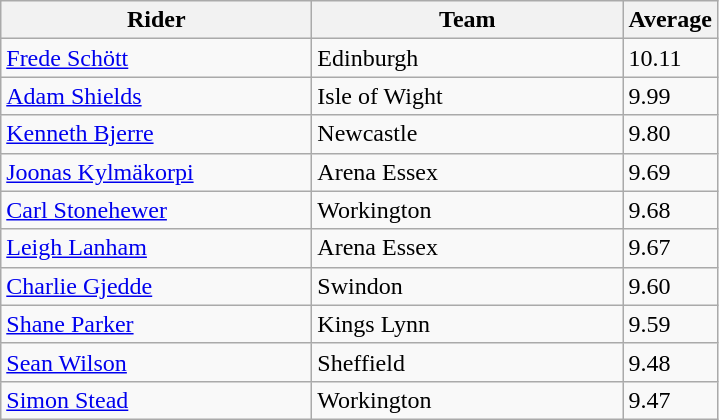<table class="wikitable" style="font-size: 100%">
<tr>
<th width=200>Rider</th>
<th width=200>Team</th>
<th width=40>Average</th>
</tr>
<tr>
<td align="left"> <a href='#'>Frede Schött</a></td>
<td>Edinburgh</td>
<td>10.11</td>
</tr>
<tr>
<td align="left"> <a href='#'>Adam Shields</a></td>
<td>Isle of Wight</td>
<td>9.99</td>
</tr>
<tr>
<td align="left"> <a href='#'>Kenneth Bjerre</a></td>
<td>Newcastle</td>
<td>9.80</td>
</tr>
<tr>
<td align="left"> <a href='#'>Joonas Kylmäkorpi</a></td>
<td>Arena Essex</td>
<td>9.69</td>
</tr>
<tr>
<td align="left"> <a href='#'>Carl Stonehewer</a></td>
<td>Workington</td>
<td>9.68</td>
</tr>
<tr>
<td align="left"> <a href='#'>Leigh Lanham</a></td>
<td>Arena Essex</td>
<td>9.67</td>
</tr>
<tr>
<td align="left"> <a href='#'>Charlie Gjedde</a></td>
<td>Swindon</td>
<td>9.60</td>
</tr>
<tr>
<td align="left"> <a href='#'>Shane Parker</a></td>
<td>Kings Lynn</td>
<td>9.59</td>
</tr>
<tr>
<td align="left"> <a href='#'>Sean Wilson</a></td>
<td>Sheffield</td>
<td>9.48</td>
</tr>
<tr>
<td align="left"> <a href='#'>Simon Stead</a></td>
<td>Workington</td>
<td>9.47</td>
</tr>
</table>
